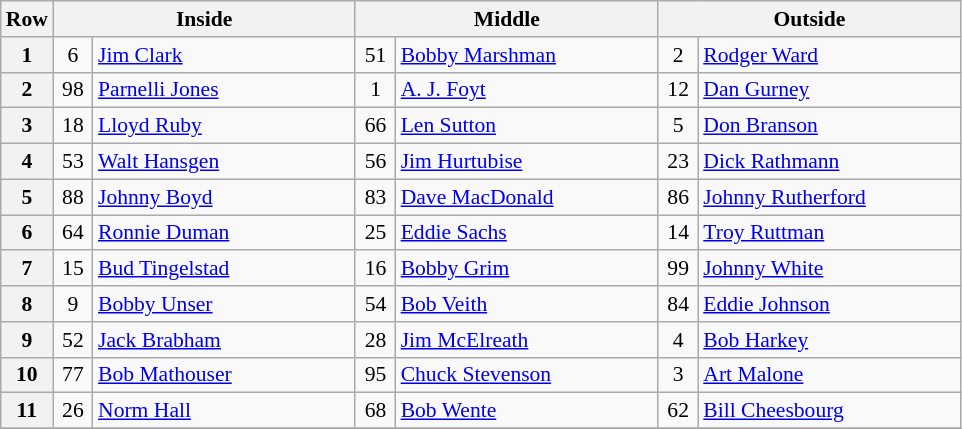<table class="wikitable" style="font-size: 90%;">
<tr>
<th>Row</th>
<th colspan=2 width="195">Inside</th>
<th colspan=2 width="195">Middle</th>
<th colspan=2 width="195">Outside</th>
</tr>
<tr>
<th>1</th>
<td align="center" width="20">6</td>
<td> <a href='#'>Jim Clark</a></td>
<td align="center" width="20">51</td>
<td> <a href='#'>Bobby Marshman</a></td>
<td align="center" width="20">2</td>
<td> <a href='#'>Rodger Ward</a> </td>
</tr>
<tr>
<th>2</th>
<td align="center" width="20">98</td>
<td> <a href='#'>Parnelli Jones</a> </td>
<td align="center" width="20">1</td>
<td> <a href='#'>A. J. Foyt</a> </td>
<td align="center" width="20">12</td>
<td> <a href='#'>Dan Gurney</a></td>
</tr>
<tr>
<th>3</th>
<td align="center" width="20">18</td>
<td> <a href='#'>Lloyd Ruby</a></td>
<td align="center" width="20">66</td>
<td> <a href='#'>Len Sutton</a></td>
<td align="center" width="20">5</td>
<td> <a href='#'>Don Branson</a></td>
</tr>
<tr>
<th>4</th>
<td align="center" width="20">53</td>
<td> <a href='#'>Walt Hansgen</a> </td>
<td align="center" width="20">56</td>
<td> <a href='#'>Jim Hurtubise</a></td>
<td align="center" width="20">23</td>
<td> <a href='#'>Dick Rathmann</a></td>
</tr>
<tr>
<th>5</th>
<td align="center" width="20">88</td>
<td> <a href='#'>Johnny Boyd</a></td>
<td align="center" width="20">83</td>
<td> <a href='#'>Dave MacDonald</a> </td>
<td align="center" width="20">86</td>
<td> <a href='#'>Johnny Rutherford</a></td>
</tr>
<tr>
<th>6</th>
<td align="center" width="20">64</td>
<td> <a href='#'>Ronnie Duman</a> </td>
<td align="center" width="20">25</td>
<td> <a href='#'>Eddie Sachs</a></td>
<td align="center" width="20">14</td>
<td> <a href='#'>Troy Ruttman</a> </td>
</tr>
<tr>
<th>7</th>
<td align="center" width="20">15</td>
<td> <a href='#'>Bud Tingelstad</a></td>
<td align="center" width="20">16</td>
<td> <a href='#'>Bobby Grim</a></td>
<td align="center" width="20">99</td>
<td> <a href='#'>Johnny White</a> </td>
</tr>
<tr>
<th>8</th>
<td align="center" width="20">9</td>
<td> <a href='#'>Bobby Unser</a></td>
<td align="center" width="20">54</td>
<td> <a href='#'>Bob Veith</a></td>
<td align="center" width="20">84</td>
<td> <a href='#'>Eddie Johnson</a></td>
</tr>
<tr>
<th>9</th>
<td align="center" width="20">52</td>
<td> <a href='#'>Jack Brabham</a></td>
<td align="center" width="20">28</td>
<td> <a href='#'>Jim McElreath</a></td>
<td align="center" width="20">4</td>
<td> <a href='#'>Bob Harkey</a> </td>
</tr>
<tr>
<th>10</th>
<td align="center" width="20">77</td>
<td> <a href='#'>Bob Mathouser</a> </td>
<td align="center" width="20">95</td>
<td> <a href='#'>Chuck Stevenson</a></td>
<td align="center" width="20">3</td>
<td> <a href='#'>Art Malone</a></td>
</tr>
<tr>
<th>11</th>
<td align="center" width="20">26</td>
<td> <a href='#'>Norm Hall</a></td>
<td align="center" width="20">68</td>
<td> <a href='#'>Bob Wente</a> </td>
<td align="center" width="20">62</td>
<td> <a href='#'>Bill Cheesbourg</a></td>
</tr>
<tr>
</tr>
</table>
